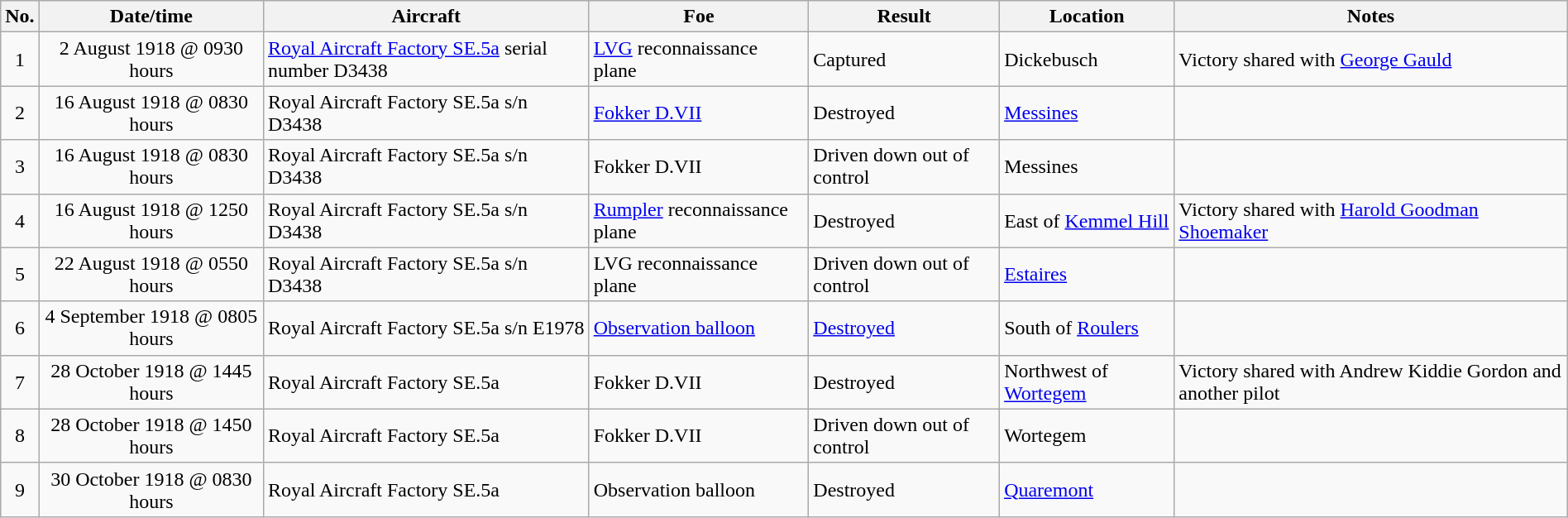<table class="wikitable" style="margin:1em auto 1em auto;">
<tr>
<th>No.</th>
<th>Date/time</th>
<th>Aircraft</th>
<th>Foe</th>
<th>Result</th>
<th>Location</th>
<th>Notes</th>
</tr>
<tr>
<td style="text-align:center;">1</td>
<td style="text-align:center;">2 August 1918 @ 0930 hours</td>
<td><a href='#'>Royal Aircraft Factory SE.5a</a> serial number D3438</td>
<td><a href='#'>LVG</a> reconnaissance plane</td>
<td>Captured</td>
<td>Dickebusch</td>
<td>Victory shared with <a href='#'>George Gauld</a></td>
</tr>
<tr>
<td style="text-align:center;">2</td>
<td style="text-align:center;">16 August 1918 @ 0830 hours</td>
<td>Royal Aircraft Factory SE.5a s/n D3438</td>
<td><a href='#'>Fokker D.VII</a></td>
<td>Destroyed</td>
<td><a href='#'>Messines</a></td>
<td></td>
</tr>
<tr>
<td style="text-align:center;">3</td>
<td style="text-align:center;">16 August 1918 @ 0830 hours</td>
<td>Royal Aircraft Factory SE.5a s/n D3438</td>
<td>Fokker D.VII</td>
<td>Driven down out of control</td>
<td>Messines</td>
<td></td>
</tr>
<tr>
<td style="text-align:center;">4</td>
<td style="text-align:center;">16 August 1918 @ 1250 hours</td>
<td>Royal Aircraft Factory SE.5a s/n D3438</td>
<td><a href='#'>Rumpler</a> reconnaissance plane</td>
<td>Destroyed</td>
<td>East of <a href='#'>Kemmel Hill</a></td>
<td>Victory shared with <a href='#'>Harold Goodman Shoemaker</a></td>
</tr>
<tr>
<td style="text-align:center;">5</td>
<td style="text-align:center;">22 August 1918 @ 0550 hours</td>
<td>Royal Aircraft Factory SE.5a s/n D3438</td>
<td>LVG reconnaissance plane</td>
<td>Driven down out of control</td>
<td><a href='#'>Estaires</a></td>
<td></td>
</tr>
<tr>
<td style="text-align:center;">6</td>
<td style="text-align:center;">4 September 1918 @ 0805 hours</td>
<td>Royal Aircraft Factory SE.5a s/n E1978</td>
<td><a href='#'>Observation balloon</a></td>
<td><a href='#'>Destroyed</a></td>
<td>South of <a href='#'>Roulers</a></td>
<td></td>
</tr>
<tr>
<td style="text-align:center;">7</td>
<td style="text-align:center;">28 October 1918 @ 1445 hours</td>
<td>Royal Aircraft Factory SE.5a</td>
<td>Fokker D.VII</td>
<td>Destroyed</td>
<td>Northwest of <a href='#'>Wortegem</a></td>
<td>Victory shared with Andrew Kiddie Gordon and another pilot</td>
</tr>
<tr>
<td style="text-align:center;">8</td>
<td style="text-align:center;">28 October 1918 @ 1450 hours</td>
<td>Royal Aircraft Factory SE.5a</td>
<td>Fokker D.VII</td>
<td>Driven down out of control</td>
<td>Wortegem</td>
<td></td>
</tr>
<tr>
<td style="text-align:center;">9</td>
<td style="text-align:center;">30 October 1918 @ 0830 hours</td>
<td>Royal Aircraft Factory SE.5a</td>
<td>Observation balloon</td>
<td>Destroyed</td>
<td><a href='#'>Quaremont</a></td>
<td></td>
</tr>
</table>
